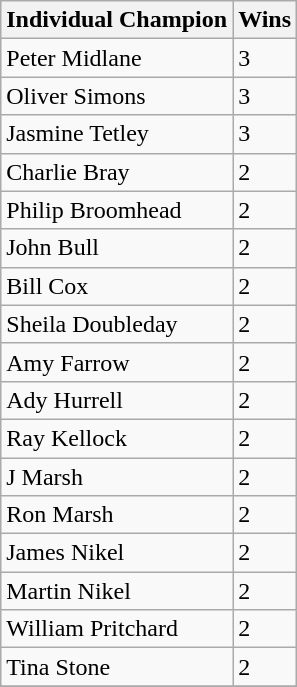<table class="wikitable sortable">
<tr>
<th>Individual Champion</th>
<th>Wins</th>
</tr>
<tr>
<td>Peter Midlane</td>
<td>3</td>
</tr>
<tr>
<td>Oliver Simons</td>
<td>3</td>
</tr>
<tr>
<td>Jasmine Tetley</td>
<td>3</td>
</tr>
<tr>
<td>Charlie Bray</td>
<td>2</td>
</tr>
<tr>
<td>Philip Broomhead</td>
<td>2</td>
</tr>
<tr>
<td>John Bull</td>
<td>2</td>
</tr>
<tr>
<td>Bill Cox</td>
<td>2</td>
</tr>
<tr>
<td>Sheila Doubleday</td>
<td>2</td>
</tr>
<tr>
<td>Amy Farrow</td>
<td>2</td>
</tr>
<tr>
<td>Ady Hurrell</td>
<td>2</td>
</tr>
<tr>
<td>Ray Kellock</td>
<td>2</td>
</tr>
<tr>
<td>J Marsh</td>
<td>2</td>
</tr>
<tr>
<td>Ron Marsh</td>
<td>2</td>
</tr>
<tr>
<td>James Nikel</td>
<td>2</td>
</tr>
<tr>
<td>Martin Nikel</td>
<td>2</td>
</tr>
<tr>
<td>William Pritchard</td>
<td>2</td>
</tr>
<tr>
<td>Tina Stone</td>
<td>2</td>
</tr>
<tr>
</tr>
</table>
